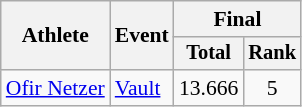<table class="wikitable" style="font-size:90%">
<tr>
<th rowspan=2>Athlete</th>
<th rowspan=2>Event</th>
<th colspan=2>Final</th>
</tr>
<tr style="font-size:95%">
<th>Total</th>
<th>Rank</th>
</tr>
<tr align=center>
<td align=left><a href='#'>Ofir Netzer</a></td>
<td align=left><a href='#'>Vault</a></td>
<td>13.666</td>
<td>5</td>
</tr>
</table>
